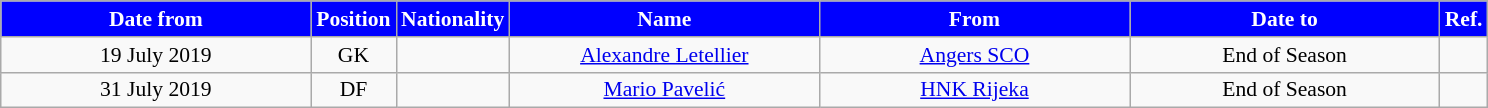<table class="wikitable" style="text-align:center; font-size:90%; ">
<tr>
<th style="background:#00f; color:white; width:200px;">Date from</th>
<th style="background:#00f; color:white; width:50px;">Position</th>
<th style="background:#00f; color:white; width:50px;">Nationality</th>
<th style="background:#00f; color:white; width:200px;">Name</th>
<th style="background:#00f; color:white; width:200px;">From</th>
<th style="background:#00f; color:white; width:200px;">Date to</th>
<th style="background:#00f; color:white; width:25px;">Ref.</th>
</tr>
<tr>
<td>19 July 2019</td>
<td>GK</td>
<td></td>
<td><a href='#'>Alexandre Letellier</a></td>
<td><a href='#'>Angers SCO</a></td>
<td>End of Season</td>
<td></td>
</tr>
<tr>
<td>31 July 2019</td>
<td>DF</td>
<td></td>
<td><a href='#'>Mario Pavelić</a></td>
<td><a href='#'>HNK Rijeka</a></td>
<td>End of Season</td>
<td></td>
</tr>
</table>
